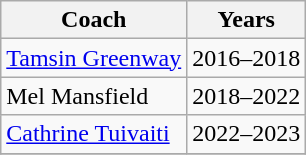<table class="wikitable collapsible">
<tr>
<th>Coach</th>
<th>Years</th>
</tr>
<tr>
<td> <a href='#'>Tamsin Greenway</a></td>
<td>2016–2018</td>
</tr>
<tr>
<td>  Mel Mansfield</td>
<td>2018–2022</td>
</tr>
<tr>
<td> <a href='#'>Cathrine Tuivaiti</a></td>
<td>2022–2023</td>
</tr>
<tr>
</tr>
</table>
